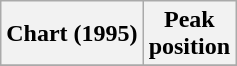<table class="wikitable sortable">
<tr>
<th>Chart (1995)</th>
<th>Peak<br>position</th>
</tr>
<tr>
</tr>
</table>
